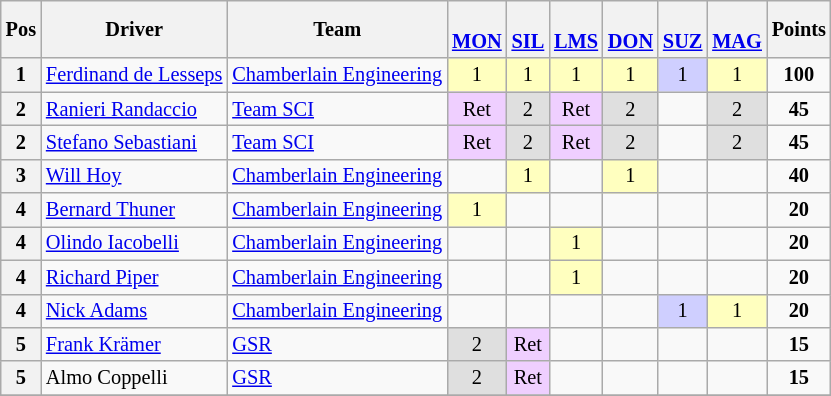<table class="wikitable" style="font-size:85%; text-align:center">
<tr>
<th valign="middle">Pos</th>
<th valign="middle">Driver</th>
<th valign="middle">Team</th>
<th><br><a href='#'>MON</a></th>
<th><br><a href='#'>SIL</a></th>
<th><br> <a href='#'>LMS</a></th>
<th><br><a href='#'>DON</a></th>
<th><br><a href='#'>SUZ</a></th>
<th><br><a href='#'>MAG</a></th>
<th>Points</th>
</tr>
<tr>
<th>1</th>
<td align="left"> <a href='#'>Ferdinand de Lesseps</a></td>
<td align="left"> <a href='#'>Chamberlain Engineering</a></td>
<td style="background:#ffffbf;">1</td>
<td style="background:#ffffbf;">1</td>
<td style="background:#ffffbf;">1</td>
<td style="background:#ffffbf;">1</td>
<td style="background:#CFCFFF;">1</td>
<td style="background:#ffffbf;">1</td>
<td><strong>100</strong></td>
</tr>
<tr>
<th>2</th>
<td align="left"> <a href='#'>Ranieri Randaccio</a></td>
<td align="left"> <a href='#'>Team SCI</a></td>
<td style="background:#efcfff;">Ret</td>
<td style="background:#dfdfdf;">2</td>
<td style="background:#efcfff;">Ret</td>
<td style="background:#dfdfdf;">2</td>
<td></td>
<td style="background:#dfdfdf;">2</td>
<td><strong>45</strong></td>
</tr>
<tr>
<th>2</th>
<td align="left"> <a href='#'>Stefano Sebastiani</a></td>
<td align="left"> <a href='#'>Team SCI</a></td>
<td style="background:#efcfff;">Ret</td>
<td style="background:#dfdfdf;">2</td>
<td style="background:#efcfff;">Ret</td>
<td style="background:#dfdfdf;">2</td>
<td></td>
<td style="background:#dfdfdf;">2</td>
<td><strong>45</strong></td>
</tr>
<tr>
<th>3</th>
<td align="left"> <a href='#'>Will Hoy</a></td>
<td align="left"> <a href='#'>Chamberlain Engineering</a></td>
<td></td>
<td style="background:#ffffbf;">1</td>
<td></td>
<td style="background:#ffffbf;">1</td>
<td></td>
<td></td>
<td><strong>40</strong></td>
</tr>
<tr>
<th>4</th>
<td align="left"> <a href='#'>Bernard Thuner</a></td>
<td align="left"> <a href='#'>Chamberlain Engineering</a></td>
<td style="background:#ffffbf;">1</td>
<td></td>
<td></td>
<td></td>
<td></td>
<td></td>
<td><strong>20</strong></td>
</tr>
<tr>
<th>4</th>
<td align="left"> <a href='#'>Olindo Iacobelli</a></td>
<td align="left"> <a href='#'>Chamberlain Engineering</a></td>
<td></td>
<td></td>
<td style="background:#ffffbf;">1</td>
<td></td>
<td></td>
<td></td>
<td><strong>20</strong></td>
</tr>
<tr>
<th>4</th>
<td align="left"> <a href='#'>Richard Piper</a></td>
<td align="left"> <a href='#'>Chamberlain Engineering</a></td>
<td></td>
<td></td>
<td style="background:#ffffbf;">1</td>
<td></td>
<td></td>
<td></td>
<td><strong>20</strong></td>
</tr>
<tr>
<th>4</th>
<td align="left"> <a href='#'>Nick Adams</a></td>
<td align="left"> <a href='#'>Chamberlain Engineering</a></td>
<td></td>
<td></td>
<td></td>
<td></td>
<td style="background:#CFCFFF;">1</td>
<td style="background:#ffffbf;">1</td>
<td><strong>20</strong></td>
</tr>
<tr>
<th>5</th>
<td align="left"> <a href='#'>Frank Krämer</a></td>
<td align="left"> <a href='#'>GSR</a></td>
<td style="background:#dfdfdf;">2</td>
<td style="background:#efcfff;">Ret</td>
<td></td>
<td></td>
<td></td>
<td></td>
<td><strong>15</strong></td>
</tr>
<tr>
<th>5</th>
<td align="left"> Almo Coppelli</td>
<td align="left"> <a href='#'>GSR</a></td>
<td style="background:#dfdfdf;">2</td>
<td style="background:#efcfff;">Ret</td>
<td></td>
<td></td>
<td></td>
<td></td>
<td><strong>15</strong></td>
</tr>
<tr>
</tr>
</table>
